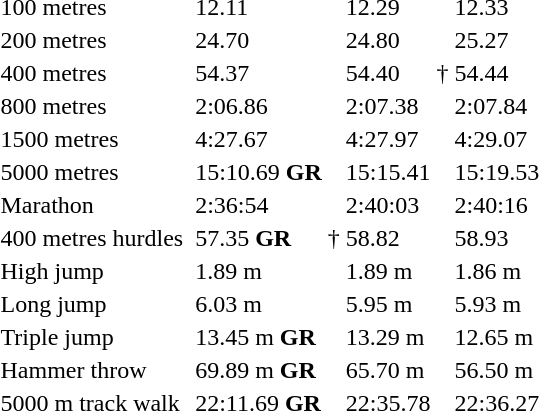<table>
<tr>
<td>100 metres</td>
<td></td>
<td>12.11</td>
<td></td>
<td>12.29</td>
<td></td>
<td>12.33</td>
</tr>
<tr>
<td>200 metres</td>
<td></td>
<td>24.70</td>
<td></td>
<td>24.80</td>
<td></td>
<td>25.27</td>
</tr>
<tr>
<td>400 metres</td>
<td></td>
<td>54.37</td>
<td></td>
<td>54.40</td>
<td>†</td>
<td>54.44</td>
</tr>
<tr>
<td>800 metres</td>
<td></td>
<td>2:06.86</td>
<td></td>
<td>2:07.38</td>
<td></td>
<td>2:07.84</td>
</tr>
<tr>
<td>1500 metres</td>
<td></td>
<td>4:27.67</td>
<td></td>
<td>4:27.97</td>
<td></td>
<td>4:29.07</td>
</tr>
<tr>
<td>5000 metres</td>
<td></td>
<td>15:10.69 <strong>GR</strong></td>
<td></td>
<td>15:15.41</td>
<td></td>
<td>15:19.53</td>
</tr>
<tr>
<td>Marathon</td>
<td></td>
<td>2:36:54</td>
<td></td>
<td>2:40:03</td>
<td></td>
<td>2:40:16</td>
</tr>
<tr>
<td>400 metres hurdles</td>
<td></td>
<td>57.35 <strong>GR</strong></td>
<td>†</td>
<td>58.82</td>
<td></td>
<td>58.93</td>
</tr>
<tr>
<td>High jump</td>
<td></td>
<td>1.89 m</td>
<td></td>
<td>1.89 m</td>
<td></td>
<td>1.86 m</td>
</tr>
<tr>
<td>Long jump</td>
<td></td>
<td>6.03 m</td>
<td></td>
<td>5.95 m</td>
<td></td>
<td>5.93 m</td>
</tr>
<tr>
<td>Triple jump</td>
<td></td>
<td>13.45 m <strong>GR</strong></td>
<td></td>
<td>13.29 m</td>
<td></td>
<td>12.65 m</td>
</tr>
<tr>
<td>Hammer throw</td>
<td></td>
<td>69.89 m <strong>GR</strong></td>
<td></td>
<td>65.70 m</td>
<td></td>
<td>56.50 m</td>
</tr>
<tr>
<td>5000 m track walk</td>
<td></td>
<td>22:11.69 <strong>GR</strong></td>
<td></td>
<td>22:35.78</td>
<td></td>
<td>22:36.27</td>
</tr>
</table>
